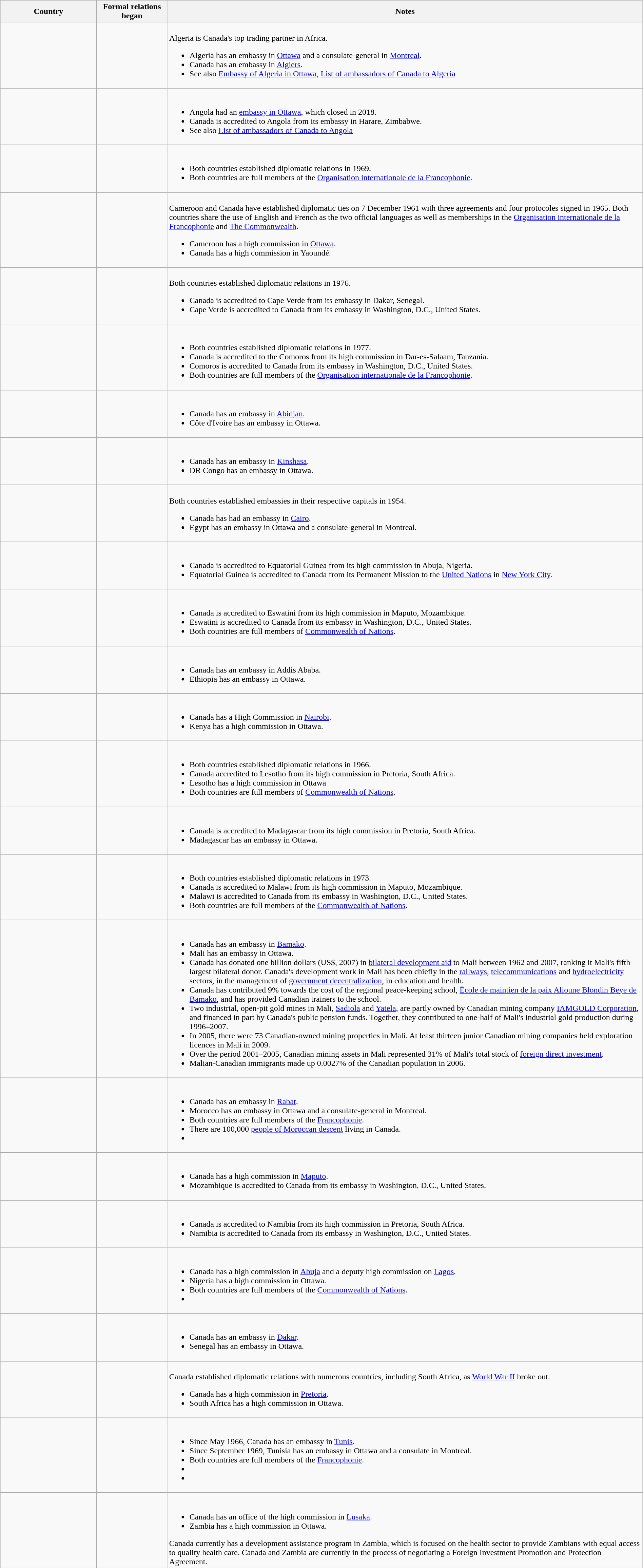<table class="wikitable sortable" style="width:100%; margin:auto;">
<tr>
<th style="width:15%;">Country</th>
<th style="width:11%;">Formal relations began</th>
<th style="width:74%;">Notes</th>
</tr>
<tr valign="top">
<td></td>
<td></td>
<td><br>Algeria is Canada's top trading partner in Africa.<ul><li>Algeria has an embassy in <a href='#'>Ottawa</a> and a consulate-general in <a href='#'>Montreal</a>.</li><li>Canada has an embassy in <a href='#'>Algiers</a>.</li><li>See also <a href='#'>Embassy of Algeria in Ottawa</a>, <a href='#'>List of ambassadors of Canada to Algeria</a></li></ul></td>
</tr>
<tr valign="top">
<td></td>
<td></td>
<td><br><ul><li>Angola had an <a href='#'>embassy in Ottawa</a>, which closed in 2018.</li><li>Canada is accredited to Angola from its embassy in Harare, Zimbabwe.</li><li>See also <a href='#'>List of ambassadors of Canada to Angola</a></li></ul></td>
</tr>
<tr valign="top">
<td></td>
<td></td>
<td><br><ul><li>Both countries established diplomatic relations in 1969.</li><li>Both countries are full members of the <a href='#'>Organisation internationale de la Francophonie</a>.</li></ul></td>
</tr>
<tr valign="top">
<td></td>
<td></td>
<td><br>Cameroon and Canada have established diplomatic ties on 7 December 1961 with three agreements and four protocoles signed in 1965. Both countries share the use of English and French as the two official languages as well as memberships in the <a href='#'>Organisation internationale de la Francophonie</a> and <a href='#'>The Commonwealth</a>.<ul><li>Cameroon has a high commission in <a href='#'>Ottawa</a>.</li><li>Canada has a high commission in Yaoundé.</li></ul></td>
</tr>
<tr valign="top">
<td></td>
<td></td>
<td><br>Both countries established diplomatic relations in 1976.<ul><li>Canada is accredited to Cape Verde from its embassy in Dakar, Senegal.</li><li>Cape Verde is accredited to Canada from its embassy in Washington, D.C., United States.</li></ul></td>
</tr>
<tr valign="top">
<td></td>
<td></td>
<td><br><ul><li>Both countries established diplomatic relations in 1977.</li><li>Canada is accredited to the Comoros from its high commission in Dar-es-Salaam, Tanzania.</li><li>Comoros is accredited to Canada from its embassy in Washington, D.C., United States.</li><li>Both countries are full members of the <a href='#'>Organisation internationale de la Francophonie</a>.</li></ul></td>
</tr>
<tr valign="top">
<td></td>
<td></td>
<td><br><ul><li>Canada has an embassy in <a href='#'>Abidjan</a>.</li><li>Côte d'Ivoire has an embassy in Ottawa.</li></ul></td>
</tr>
<tr valign="top">
<td></td>
<td></td>
<td><br><ul><li>Canada has an embassy in <a href='#'>Kinshasa</a>.</li><li>DR Congo has an embassy in Ottawa.</li></ul></td>
</tr>
<tr valign="top">
<td></td>
<td></td>
<td><br>Both countries established embassies in their respective capitals in 1954.<ul><li>Canada has had an embassy in <a href='#'>Cairo</a>.</li><li>Egypt has an embassy in Ottawa and a consulate-general in Montreal.</li></ul></td>
</tr>
<tr valign="top">
<td></td>
<td></td>
<td><br><ul><li>Canada is accredited to Equatorial Guinea from its high commission in Abuja, Nigeria.</li><li>Equatorial Guinea is accredited to Canada from its Permanent Mission to the <a href='#'>United Nations</a> in <a href='#'>New York City</a>.</li></ul></td>
</tr>
<tr valign="top">
<td></td>
<td></td>
<td><br><ul><li>Canada is accredited to Eswatini from its high commission in Maputo, Mozambique.</li><li>Eswatini is accredited to Canada from its embassy in Washington, D.C., United States.</li><li>Both countries are full members of <a href='#'>Commonwealth of Nations</a>.</li></ul></td>
</tr>
<tr valign="top">
<td></td>
<td></td>
<td><br><ul><li>Canada has an embassy in Addis Ababa.</li><li>Ethiopia has an embassy in Ottawa.</li></ul></td>
</tr>
<tr valign="top">
<td></td>
<td></td>
<td><br><ul><li>Canada has a High Commission in <a href='#'>Nairobi</a>.</li><li>Kenya has a high commission in Ottawa.</li></ul></td>
</tr>
<tr valign="top">
<td></td>
<td></td>
<td><br><ul><li>Both countries established diplomatic relations in 1966.</li><li>Canada accredited to Lesotho from its high commission in Pretoria, South Africa.</li><li>Lesotho has a high commission in Ottawa</li><li>Both countries are full members of <a href='#'>Commonwealth of Nations</a>.</li></ul></td>
</tr>
<tr valign="top">
<td></td>
<td></td>
<td><br><ul><li>Canada is accredited to Madagascar from its high commission in Pretoria, South Africa.</li><li>Madagascar has an embassy in Ottawa.</li></ul></td>
</tr>
<tr valign="top">
<td></td>
<td></td>
<td><br><ul><li>Both countries established diplomatic relations in 1973.</li><li>Canada is accredited to Malawi from its high commission in Maputo, Mozambique.</li><li>Malawi is accredited to Canada from its embassy in Washington, D.C., United States.</li><li>Both countries are full members of the <a href='#'>Commonwealth of Nations</a>.</li></ul></td>
</tr>
<tr valign="top">
<td></td>
<td></td>
<td><br><ul><li>Canada has an embassy in <a href='#'>Bamako</a>.</li><li>Mali has an embassy in Ottawa.</li><li>Canada has donated one billion dollars (US$, 2007) in <a href='#'>bilateral development aid</a> to Mali between 1962 and 2007, ranking it Mali's fifth-largest bilateral donor.  Canada's development work in Mali has been chiefly in the <a href='#'>railways</a>, <a href='#'>telecommunications</a> and <a href='#'>hydroelectricity</a> sectors, in the management of <a href='#'>government decentralization</a>, in education and health.</li><li>Canada has contributed 9% towards the cost of the regional peace-keeping school, <a href='#'>École de maintien de la paix Alioune Blondin Beye de Bamako</a>, and has provided Canadian trainers to the school.</li><li>Two industrial, open-pit gold mines in Mali, <a href='#'>Sadiola</a> and <a href='#'>Yatela</a>, are partly owned by Canadian mining company <a href='#'>IAMGOLD Corporation</a>, and financed in part by Canada's public pension funds. Together, they contributed to one-half of Mali's industrial gold production during 1996–2007.</li><li>In 2005, there were 73 Canadian-owned mining properties in Mali.  At least thirteen junior Canadian mining companies held exploration licences in Mali in 2009.</li><li>Over the period 2001–2005, Canadian mining assets in Mali represented 31% of Mali's total stock of <a href='#'>foreign direct investment</a>.</li><li>Malian-Canadian immigrants made up 0.0027% of the Canadian population in 2006.</li></ul></td>
</tr>
<tr valign="top">
<td></td>
<td></td>
<td><br><ul><li>Canada has an embassy in <a href='#'>Rabat</a>.</li><li>Morocco has an embassy in Ottawa and a consulate-general in Montreal.</li><li>Both countries are full members of the <a href='#'>Francophonie</a>.</li><li>There are 100,000 <a href='#'>people of Moroccan descent</a> living in Canada.</li><li></li></ul></td>
</tr>
<tr valign="top">
<td></td>
<td></td>
<td><br><ul><li>Canada has a high commission in <a href='#'>Maputo</a>.</li><li>Mozambique is accredited to Canada from its embassy in Washington, D.C., United States.</li></ul></td>
</tr>
<tr valign="top">
<td></td>
<td></td>
<td><br><ul><li>Canada is accredited to Namibia from its high commission in Pretoria, South Africa.</li><li>Namibia is accredited to Canada from its embassy in Washington, D.C., United States.</li></ul></td>
</tr>
<tr valign="top">
<td></td>
<td></td>
<td><br><ul><li>Canada has a high commission in <a href='#'>Abuja</a> and a deputy high commission on <a href='#'>Lagos</a>.</li><li>Nigeria has a high commission in Ottawa.</li><li>Both countries are full members of the <a href='#'>Commonwealth of Nations</a>.</li><li></li></ul></td>
</tr>
<tr valign="top">
<td></td>
<td></td>
<td><br><ul><li>Canada has an embassy in <a href='#'>Dakar</a>.</li><li>Senegal has an embassy in Ottawa.</li></ul></td>
</tr>
<tr valign="top">
<td></td>
<td></td>
<td><br>Canada established diplomatic relations with numerous countries, including South Africa, as <a href='#'>World War II</a> broke out.<ul><li>Canada has a high commission in <a href='#'>Pretoria</a>.</li><li>South Africa has a high commission in Ottawa.</li></ul></td>
</tr>
<tr valign="top">
<td></td>
<td></td>
<td><br><ul><li>Since May 1966, Canada has an embassy in <a href='#'>Tunis</a>.</li><li>Since September 1969, Tunisia has an embassy in Ottawa and a consulate in Montreal.</li><li>Both countries are full members of the <a href='#'>Francophonie</a>.</li><li></li><li></li></ul></td>
</tr>
<tr -valign="top">
<td></td>
<td></td>
<td><br><ul><li>Canada has an office of the high commission in <a href='#'>Lusaka</a>.</li><li>Zambia has a high commission in Ottawa.</li></ul>Canada currently has a development assistance program in Zambia, which is focused on the health sector to provide Zambians with equal access to quality health care.  Canada and Zambia are currently in the process of negotiating a Foreign Investment Promotion and Protection Agreement.</td>
</tr>
</table>
